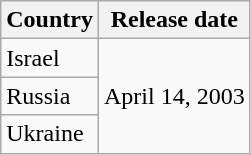<table class="wikitable">
<tr>
<th>Country</th>
<th>Release date</th>
</tr>
<tr>
<td>Israel</td>
<td rowspan="3">April 14, 2003</td>
</tr>
<tr>
<td>Russia</td>
</tr>
<tr>
<td>Ukraine</td>
</tr>
</table>
